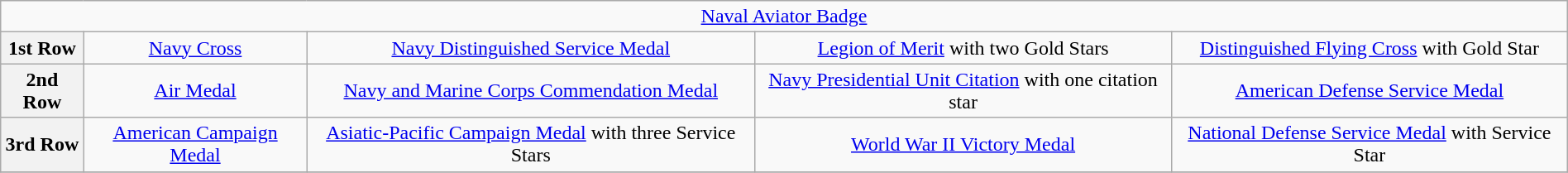<table class="wikitable" style="margin:1em auto; text-align:center;">
<tr>
<td colspan="5"><a href='#'>Naval Aviator Badge</a></td>
</tr>
<tr>
<th>1st Row</th>
<td><a href='#'>Navy Cross</a></td>
<td><a href='#'>Navy Distinguished Service Medal</a></td>
<td><a href='#'>Legion of Merit</a> with two Gold Stars</td>
<td><a href='#'>Distinguished Flying Cross</a> with Gold Star</td>
</tr>
<tr>
<th>2nd Row</th>
<td><a href='#'>Air Medal</a></td>
<td><a href='#'>Navy and Marine Corps Commendation Medal</a></td>
<td><a href='#'>Navy Presidential Unit Citation</a> with one citation star</td>
<td><a href='#'>American Defense Service Medal</a></td>
</tr>
<tr>
<th>3rd Row</th>
<td><a href='#'>American Campaign Medal</a></td>
<td><a href='#'>Asiatic-Pacific Campaign Medal</a> with three Service Stars</td>
<td><a href='#'>World War II Victory Medal</a></td>
<td><a href='#'>National Defense Service Medal</a> with Service Star</td>
</tr>
<tr>
</tr>
</table>
